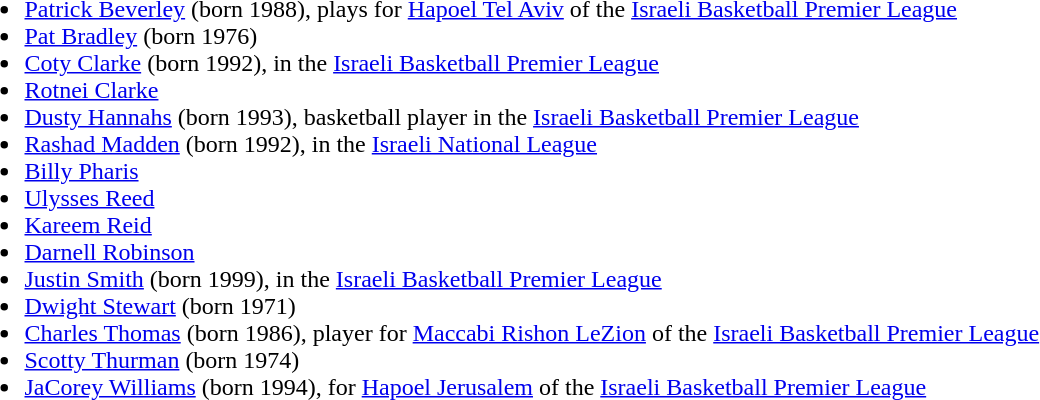<table>
<tr ---- valign="top">
<td><br><ul><li><a href='#'>Patrick Beverley</a> (born 1988), plays for <a href='#'>Hapoel Tel Aviv</a> of the <a href='#'>Israeli Basketball Premier League</a></li><li><a href='#'>Pat Bradley</a> (born 1976)</li><li><a href='#'>Coty Clarke</a> (born 1992), in the <a href='#'>Israeli Basketball Premier League</a></li><li><a href='#'>Rotnei Clarke</a></li><li><a href='#'>Dusty Hannahs</a> (born 1993), basketball player in the <a href='#'>Israeli Basketball Premier League</a></li><li><a href='#'>Rashad Madden</a> (born 1992), in the <a href='#'>Israeli National League</a></li><li><a href='#'>Billy Pharis</a></li><li><a href='#'>Ulysses Reed</a></li><li><a href='#'>Kareem Reid</a></li><li><a href='#'>Darnell Robinson</a></li><li><a href='#'>Justin Smith</a> (born 1999), in the <a href='#'>Israeli Basketball Premier League</a></li><li><a href='#'>Dwight Stewart</a> (born 1971)</li><li><a href='#'>Charles Thomas</a> (born 1986), player for <a href='#'>Maccabi Rishon LeZion</a> of the <a href='#'>Israeli Basketball Premier League</a></li><li><a href='#'>Scotty Thurman</a> (born 1974)</li><li><a href='#'>JaCorey Williams</a> (born 1994), for <a href='#'>Hapoel Jerusalem</a> of the <a href='#'>Israeli Basketball Premier League</a></li></ul></td>
</tr>
</table>
